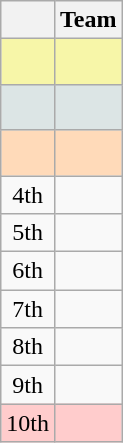<table class="wikitable" style="text-align:center">
<tr>
<th width=15></th>
<th>Team</th>
</tr>
<tr style="background:#f7f6a8;">
<td style="text-align:center; height:23px;"></td>
<td align=left></td>
</tr>
<tr style="background:#dce5e5;">
<td style="text-align:center; height:23px;"></td>
<td align=left></td>
</tr>
<tr style="background:#ffdab9;">
<td style="text-align:center; height:23px;"></td>
<td align=left></td>
</tr>
<tr>
<td>4th</td>
<td align=left></td>
</tr>
<tr>
<td>5th</td>
<td align=left></td>
</tr>
<tr>
<td>6th</td>
<td align=left></td>
</tr>
<tr>
<td>7th</td>
<td align=left></td>
</tr>
<tr>
<td>8th</td>
<td align=left></td>
</tr>
<tr>
<td>9th</td>
<td align=left></td>
</tr>
<tr style="text-align:center; background:#ffcccc;">
<td>10th</td>
<td align=left></td>
</tr>
</table>
